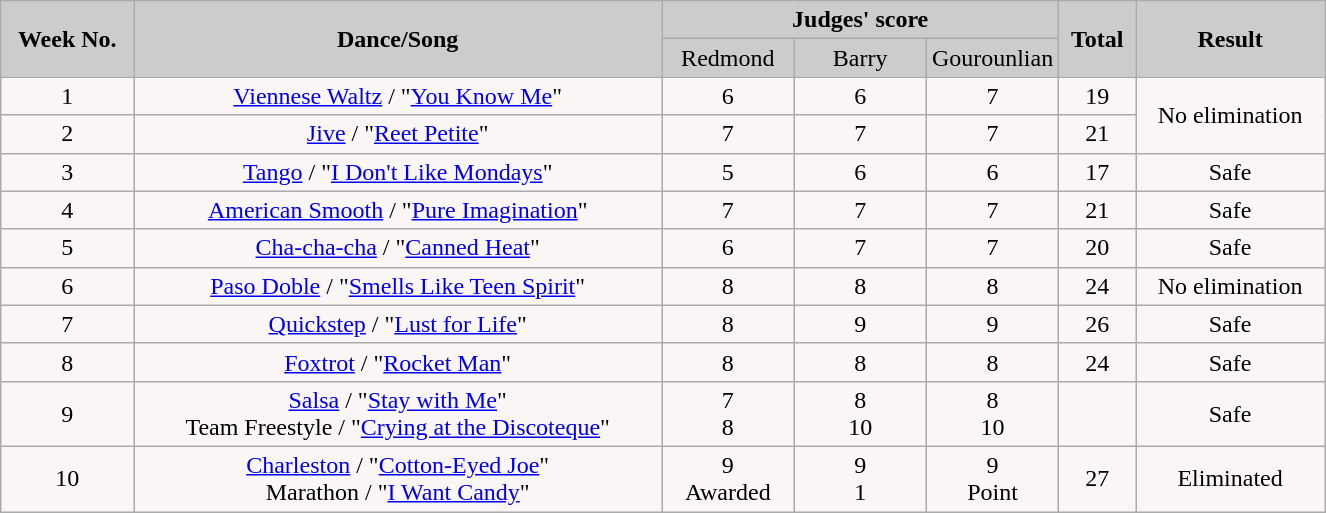<table class="wikitable collapsible">
<tr>
<th rowspan="2" style="background:#ccc; text-align:Center;"><strong>Week No.</strong></th>
<th rowspan="2" style="background:#ccc; text-align:Center;"><strong>Dance/Song</strong></th>
<th colspan="3" style="background:#ccc; text-align:Center;"><strong>Judges' score</strong></th>
<th rowspan="2" style="background:#ccc; text-align:Center;"><strong>Total</strong></th>
<th rowspan="2" style="background:#ccc; text-align:Center;"><strong>Result</strong></th>
</tr>
<tr style="text-align:center; background:#ccc;">
<td style="width:10%; ">Redmond</td>
<td style="width:10%; ">Barry</td>
<td style="width:10%; ">Gourounlian</td>
</tr>
<tr style="text-align:center; background:#faf6f6;">
<td>1</td>
<td><a href='#'>Viennese Waltz</a> / "<a href='#'>You Know Me</a>"</td>
<td>6</td>
<td>6</td>
<td>7</td>
<td>19</td>
<td rowspan="2">No elimination</td>
</tr>
<tr style="text-align:center; background:#faf6f6;">
<td>2</td>
<td><a href='#'>Jive</a> / "<a href='#'>Reet Petite</a>"</td>
<td>7</td>
<td>7</td>
<td>7</td>
<td>21</td>
</tr>
<tr style="text-align:center; background:#faf6f6;">
<td>3</td>
<td><a href='#'>Tango</a> / "<a href='#'>I Don't Like Mondays</a>"</td>
<td>5</td>
<td>6</td>
<td>6</td>
<td>17</td>
<td>Safe</td>
</tr>
<tr style="text-align:center; background:#faf6f6;">
<td>4</td>
<td><a href='#'>American Smooth</a> / "<a href='#'>Pure Imagination</a>"</td>
<td>7</td>
<td>7</td>
<td>7</td>
<td>21</td>
<td>Safe</td>
</tr>
<tr style="text-align:center; background:#faf6f6;">
<td>5</td>
<td><a href='#'>Cha-cha-cha</a> / "<a href='#'>Canned Heat</a>"</td>
<td>6</td>
<td>7</td>
<td>7</td>
<td>20</td>
<td>Safe</td>
</tr>
<tr style="text-align:center; background:#faf6f6;">
<td>6</td>
<td><a href='#'>Paso Doble</a> / "<a href='#'>Smells Like Teen Spirit</a>"</td>
<td>8</td>
<td>8</td>
<td>8</td>
<td>24</td>
<td>No elimination</td>
</tr>
<tr style="text-align:center; background:#faf6f6;">
<td>7</td>
<td><a href='#'>Quickstep</a> / "<a href='#'>Lust for Life</a>"</td>
<td>8</td>
<td>9</td>
<td>9</td>
<td>26</td>
<td>Safe</td>
</tr>
<tr style="text-align:center; background:#faf6f6;">
<td>8</td>
<td><a href='#'>Foxtrot</a> / "<a href='#'>Rocket Man</a>"</td>
<td>8</td>
<td>8</td>
<td>8</td>
<td>24</td>
<td>Safe</td>
</tr>
<tr style="text-align:center; background:#faf6f6;">
<td>9</td>
<td><a href='#'>Salsa</a> / "<a href='#'>Stay with Me</a>"<br>Team Freestyle / "<a href='#'>Crying at the Discoteque</a>"</td>
<td>7<br>8</td>
<td>8<br>10</td>
<td>8<br>10</td>
<td><br></td>
<td>Safe</td>
</tr>
<tr style="text-align:center; background:#faf6f6;">
<td>10</td>
<td><a href='#'>Charleston</a> / "<a href='#'>Cotton-Eyed Joe</a>"<br>Marathon / "<a href='#'>I Want Candy</a>"</td>
<td>9<br>Awarded</td>
<td>9<br>1</td>
<td>9<br>Point</td>
<td>27<br></td>
<td>Eliminated</td>
</tr>
</table>
